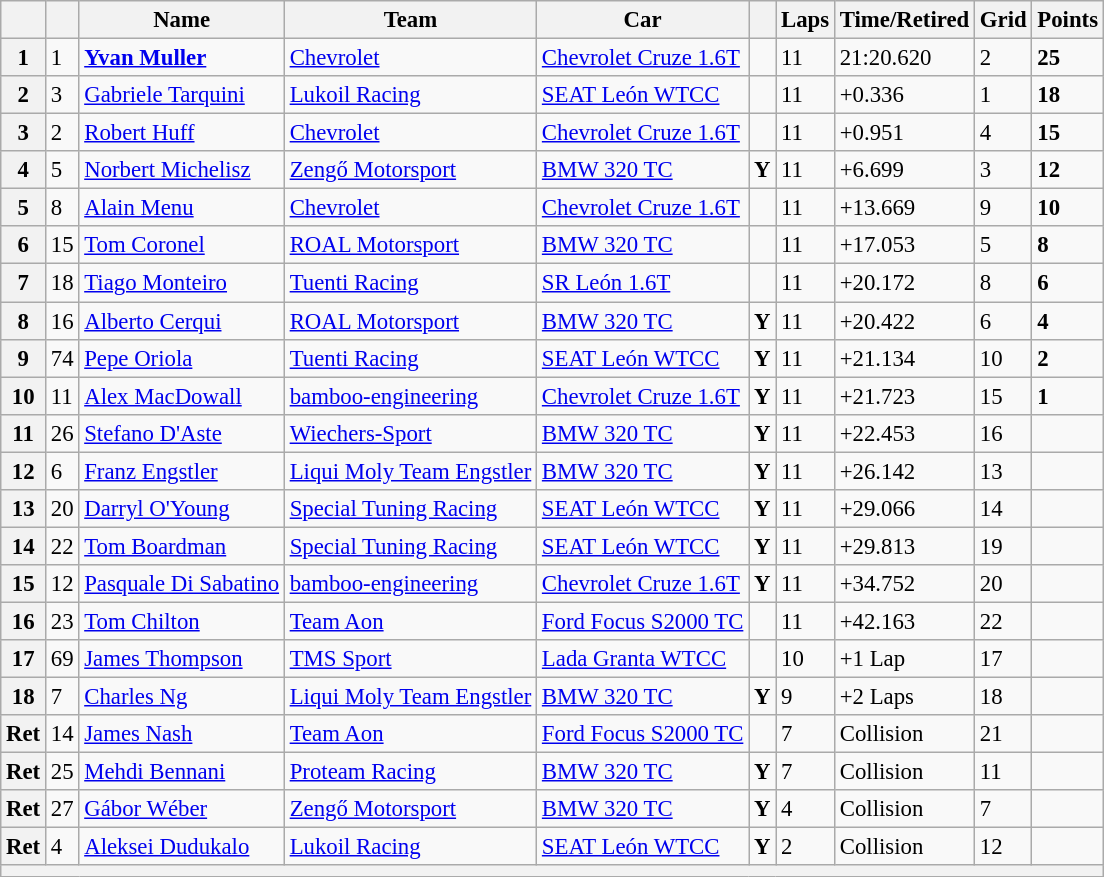<table class="wikitable sortable" style="font-size: 95%;">
<tr>
<th></th>
<th></th>
<th>Name</th>
<th>Team</th>
<th>Car</th>
<th></th>
<th>Laps</th>
<th>Time/Retired</th>
<th>Grid</th>
<th>Points</th>
</tr>
<tr>
<th>1</th>
<td>1</td>
<td> <strong><a href='#'>Yvan Muller</a></strong></td>
<td><a href='#'>Chevrolet</a></td>
<td><a href='#'>Chevrolet Cruze 1.6T</a></td>
<td></td>
<td>11</td>
<td>21:20.620</td>
<td>2</td>
<td><strong>25</strong></td>
</tr>
<tr>
<th>2</th>
<td>3</td>
<td> <a href='#'>Gabriele Tarquini</a></td>
<td><a href='#'>Lukoil Racing</a></td>
<td><a href='#'>SEAT León WTCC</a></td>
<td></td>
<td>11</td>
<td>+0.336</td>
<td>1</td>
<td><strong>18</strong></td>
</tr>
<tr>
<th>3</th>
<td>2</td>
<td> <a href='#'>Robert Huff</a></td>
<td><a href='#'>Chevrolet</a></td>
<td><a href='#'>Chevrolet Cruze 1.6T</a></td>
<td></td>
<td>11</td>
<td>+0.951</td>
<td>4</td>
<td><strong>15</strong></td>
</tr>
<tr>
<th>4</th>
<td>5</td>
<td> <a href='#'>Norbert Michelisz</a></td>
<td><a href='#'>Zengő Motorsport</a></td>
<td><a href='#'>BMW 320 TC</a></td>
<td align=center><strong><span>Y</span></strong></td>
<td>11</td>
<td>+6.699</td>
<td>3</td>
<td><strong>12</strong></td>
</tr>
<tr>
<th>5</th>
<td>8</td>
<td> <a href='#'>Alain Menu</a></td>
<td><a href='#'>Chevrolet</a></td>
<td><a href='#'>Chevrolet Cruze 1.6T</a></td>
<td></td>
<td>11</td>
<td>+13.669</td>
<td>9</td>
<td><strong>10</strong></td>
</tr>
<tr>
<th>6</th>
<td>15</td>
<td> <a href='#'>Tom Coronel</a></td>
<td><a href='#'>ROAL Motorsport</a></td>
<td><a href='#'>BMW 320 TC</a></td>
<td></td>
<td>11</td>
<td>+17.053</td>
<td>5</td>
<td><strong>8</strong></td>
</tr>
<tr>
<th>7</th>
<td>18</td>
<td> <a href='#'>Tiago Monteiro</a></td>
<td><a href='#'>Tuenti Racing</a></td>
<td><a href='#'>SR León 1.6T</a></td>
<td></td>
<td>11</td>
<td>+20.172</td>
<td>8</td>
<td><strong>6</strong></td>
</tr>
<tr>
<th>8</th>
<td>16</td>
<td> <a href='#'>Alberto Cerqui</a></td>
<td><a href='#'>ROAL Motorsport</a></td>
<td><a href='#'>BMW 320 TC</a></td>
<td align=center><strong><span>Y</span></strong></td>
<td>11</td>
<td>+20.422</td>
<td>6</td>
<td><strong>4</strong></td>
</tr>
<tr>
<th>9</th>
<td>74</td>
<td> <a href='#'>Pepe Oriola</a></td>
<td><a href='#'>Tuenti Racing</a></td>
<td><a href='#'>SEAT León WTCC</a></td>
<td align=center><strong><span>Y</span></strong></td>
<td>11</td>
<td>+21.134</td>
<td>10</td>
<td><strong>2</strong></td>
</tr>
<tr>
<th>10</th>
<td>11</td>
<td> <a href='#'>Alex MacDowall</a></td>
<td><a href='#'>bamboo-engineering</a></td>
<td><a href='#'>Chevrolet Cruze 1.6T</a></td>
<td align=center><strong><span>Y</span></strong></td>
<td>11</td>
<td>+21.723</td>
<td>15</td>
<td><strong>1</strong></td>
</tr>
<tr>
<th>11</th>
<td>26</td>
<td> <a href='#'>Stefano D'Aste</a></td>
<td><a href='#'>Wiechers-Sport</a></td>
<td><a href='#'>BMW 320 TC</a></td>
<td align=center><strong><span>Y</span></strong></td>
<td>11</td>
<td>+22.453</td>
<td>16</td>
<td></td>
</tr>
<tr>
<th>12</th>
<td>6</td>
<td> <a href='#'>Franz Engstler</a></td>
<td><a href='#'>Liqui Moly Team Engstler</a></td>
<td><a href='#'>BMW 320 TC</a></td>
<td align=center><strong><span>Y</span></strong></td>
<td>11</td>
<td>+26.142</td>
<td>13</td>
<td></td>
</tr>
<tr>
<th>13</th>
<td>20</td>
<td> <a href='#'>Darryl O'Young</a></td>
<td><a href='#'>Special Tuning Racing</a></td>
<td><a href='#'>SEAT León WTCC</a></td>
<td align=center><strong><span>Y</span></strong></td>
<td>11</td>
<td>+29.066</td>
<td>14</td>
<td></td>
</tr>
<tr>
<th>14</th>
<td>22</td>
<td> <a href='#'>Tom Boardman</a></td>
<td><a href='#'>Special Tuning Racing</a></td>
<td><a href='#'>SEAT León WTCC</a></td>
<td align=center><strong><span>Y</span></strong></td>
<td>11</td>
<td>+29.813</td>
<td>19</td>
<td></td>
</tr>
<tr>
<th>15</th>
<td>12</td>
<td> <a href='#'>Pasquale Di Sabatino</a></td>
<td><a href='#'>bamboo-engineering</a></td>
<td><a href='#'>Chevrolet Cruze 1.6T</a></td>
<td align=center><strong><span>Y</span></strong></td>
<td>11</td>
<td>+34.752</td>
<td>20</td>
<td></td>
</tr>
<tr>
<th>16</th>
<td>23</td>
<td> <a href='#'>Tom Chilton</a></td>
<td><a href='#'>Team Aon</a></td>
<td><a href='#'>Ford Focus S2000 TC</a></td>
<td></td>
<td>11</td>
<td>+42.163</td>
<td>22</td>
<td></td>
</tr>
<tr>
<th>17</th>
<td>69</td>
<td> <a href='#'>James Thompson</a></td>
<td><a href='#'>TMS Sport</a></td>
<td><a href='#'>Lada Granta WTCC</a></td>
<td></td>
<td>10</td>
<td>+1 Lap</td>
<td>17</td>
<td></td>
</tr>
<tr>
<th>18</th>
<td>7</td>
<td> <a href='#'>Charles Ng</a></td>
<td><a href='#'>Liqui Moly Team Engstler</a></td>
<td><a href='#'>BMW 320 TC</a></td>
<td align=center><strong><span>Y</span></strong></td>
<td>9</td>
<td>+2 Laps</td>
<td>18</td>
<td></td>
</tr>
<tr>
<th>Ret</th>
<td>14</td>
<td> <a href='#'>James Nash</a></td>
<td><a href='#'>Team Aon</a></td>
<td><a href='#'>Ford Focus S2000 TC</a></td>
<td></td>
<td>7</td>
<td>Collision</td>
<td>21</td>
<td></td>
</tr>
<tr>
<th>Ret</th>
<td>25</td>
<td> <a href='#'>Mehdi Bennani</a></td>
<td><a href='#'>Proteam Racing</a></td>
<td><a href='#'>BMW 320 TC</a></td>
<td align=center><strong><span>Y</span></strong></td>
<td>7</td>
<td>Collision</td>
<td>11</td>
<td></td>
</tr>
<tr>
<th>Ret</th>
<td>27</td>
<td> <a href='#'>Gábor Wéber</a></td>
<td><a href='#'>Zengő Motorsport</a></td>
<td><a href='#'>BMW 320 TC</a></td>
<td align=center><strong><span>Y</span></strong></td>
<td>4</td>
<td>Collision</td>
<td>7</td>
<td></td>
</tr>
<tr>
<th>Ret</th>
<td>4</td>
<td> <a href='#'>Aleksei Dudukalo</a></td>
<td><a href='#'>Lukoil Racing</a></td>
<td><a href='#'>SEAT León WTCC</a></td>
<td align=center><strong><span>Y</span></strong></td>
<td>2</td>
<td>Collision</td>
<td>12</td>
<td></td>
</tr>
<tr>
<th colspan=10></th>
</tr>
</table>
